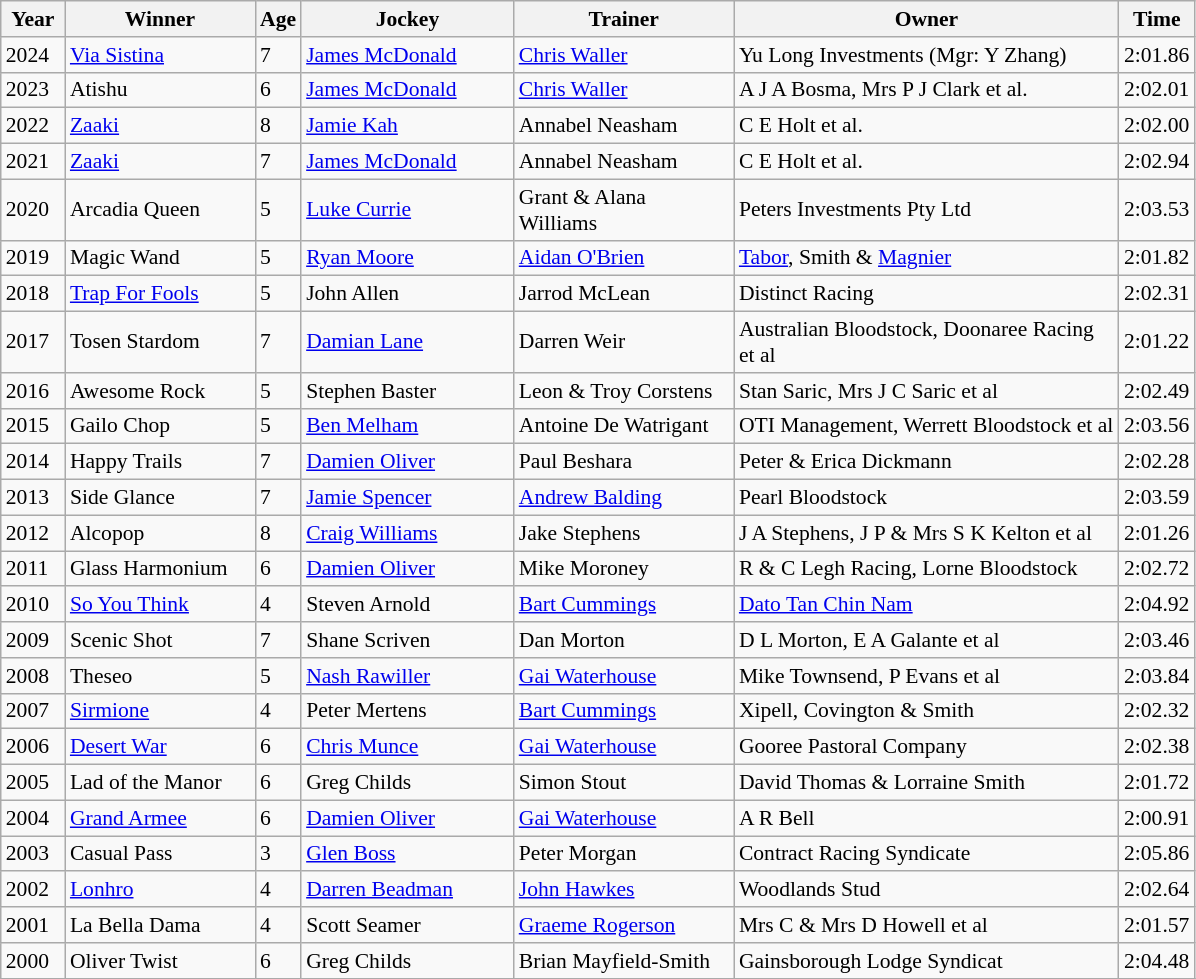<table class="wikitable sortable" style="font-size:90%">
<tr>
<th width="36px">Year</th>
<th width="120px">Winner</th>
<th>Age</th>
<th width="135px">Jockey</th>
<th width="140px">Trainer</th>
<th width="250px">Owner</th>
<th>Time<br></th>
</tr>
<tr>
<td>2024</td>
<td><a href='#'>Via Sistina</a></td>
<td>7</td>
<td><a href='#'>James McDonald</a></td>
<td><a href='#'>Chris Waller</a></td>
<td>Yu Long Investments (Mgr: Y Zhang)</td>
<td>2:01.86</td>
</tr>
<tr>
<td>2023</td>
<td>Atishu</td>
<td>6</td>
<td><a href='#'>James McDonald</a></td>
<td><a href='#'>Chris Waller</a></td>
<td>A J A Bosma, Mrs P J Clark et al.</td>
<td>2:02.01</td>
</tr>
<tr>
<td>2022</td>
<td><a href='#'>Zaaki</a></td>
<td>8</td>
<td><a href='#'>Jamie Kah</a></td>
<td>Annabel Neasham</td>
<td>C E Holt et al.</td>
<td>2:02.00</td>
</tr>
<tr>
<td>2021</td>
<td><a href='#'>Zaaki</a></td>
<td>7</td>
<td><a href='#'>James McDonald</a></td>
<td>Annabel Neasham</td>
<td>C E Holt et al.</td>
<td>2:02.94</td>
</tr>
<tr>
<td>2020</td>
<td>Arcadia Queen</td>
<td>5</td>
<td><a href='#'>Luke Currie</a></td>
<td>Grant & Alana Williams</td>
<td>Peters Investments Pty Ltd</td>
<td>2:03.53</td>
</tr>
<tr>
<td>2019</td>
<td>Magic Wand</td>
<td>5</td>
<td><a href='#'>Ryan Moore</a></td>
<td><a href='#'>Aidan O'Brien</a></td>
<td><a href='#'>Tabor</a>, Smith & <a href='#'>Magnier</a></td>
<td>2:01.82</td>
</tr>
<tr>
<td>2018</td>
<td><a href='#'>Trap For Fools</a></td>
<td>5</td>
<td>John Allen</td>
<td>Jarrod McLean</td>
<td>Distinct Racing</td>
<td>2:02.31</td>
</tr>
<tr>
<td>2017</td>
<td>Tosen Stardom</td>
<td>7</td>
<td><a href='#'>Damian Lane</a></td>
<td>Darren Weir</td>
<td>Australian Bloodstock, Doonaree Racing et al</td>
<td>2:01.22</td>
</tr>
<tr>
<td>2016</td>
<td>Awesome Rock</td>
<td>5</td>
<td>Stephen Baster</td>
<td>Leon & Troy Corstens</td>
<td>Stan Saric, Mrs J C Saric et al</td>
<td>2:02.49</td>
</tr>
<tr>
<td>2015</td>
<td>Gailo Chop</td>
<td>5</td>
<td><a href='#'>Ben Melham</a></td>
<td>Antoine De Watrigant</td>
<td>OTI Management, Werrett Bloodstock et al</td>
<td>2:03.56</td>
</tr>
<tr>
<td>2014</td>
<td>Happy Trails</td>
<td>7</td>
<td><a href='#'>Damien Oliver</a></td>
<td>Paul Beshara</td>
<td>Peter & Erica Dickmann</td>
<td>2:02.28</td>
</tr>
<tr>
<td>2013</td>
<td>Side Glance</td>
<td>7</td>
<td><a href='#'>Jamie Spencer</a></td>
<td><a href='#'>Andrew Balding</a></td>
<td>Pearl Bloodstock</td>
<td>2:03.59</td>
</tr>
<tr>
<td>2012</td>
<td>Alcopop</td>
<td>8</td>
<td><a href='#'>Craig Williams</a></td>
<td>Jake Stephens</td>
<td>J A Stephens, J P & Mrs S K Kelton et al</td>
<td>2:01.26</td>
</tr>
<tr>
<td>2011</td>
<td>Glass Harmonium</td>
<td>6</td>
<td><a href='#'>Damien Oliver</a></td>
<td>Mike Moroney</td>
<td>R & C Legh Racing, Lorne Bloodstock</td>
<td>2:02.72</td>
</tr>
<tr>
<td>2010</td>
<td><a href='#'>So You Think</a></td>
<td>4</td>
<td>Steven Arnold</td>
<td><a href='#'>Bart Cummings</a></td>
<td><a href='#'>Dato Tan Chin Nam</a></td>
<td>2:04.92</td>
</tr>
<tr>
<td>2009</td>
<td>Scenic Shot</td>
<td>7</td>
<td>Shane Scriven</td>
<td>Dan Morton</td>
<td>D L Morton, E A Galante et al</td>
<td>2:03.46</td>
</tr>
<tr>
<td>2008</td>
<td>Theseo</td>
<td>5</td>
<td><a href='#'>Nash Rawiller</a></td>
<td><a href='#'>Gai Waterhouse</a></td>
<td>Mike Townsend, P Evans et al</td>
<td>2:03.84</td>
</tr>
<tr>
<td>2007</td>
<td><a href='#'>Sirmione</a></td>
<td>4</td>
<td>Peter Mertens</td>
<td><a href='#'>Bart Cummings</a></td>
<td>Xipell, Covington & Smith</td>
<td>2:02.32</td>
</tr>
<tr>
<td>2006</td>
<td><a href='#'>Desert War</a></td>
<td>6</td>
<td><a href='#'>Chris Munce</a></td>
<td><a href='#'>Gai Waterhouse</a></td>
<td>Gooree Pastoral Company</td>
<td>2:02.38</td>
</tr>
<tr>
<td>2005</td>
<td>Lad of the Manor</td>
<td>6</td>
<td>Greg Childs</td>
<td>Simon Stout</td>
<td>David Thomas & Lorraine Smith</td>
<td>2:01.72</td>
</tr>
<tr>
<td>2004</td>
<td><a href='#'>Grand Armee</a></td>
<td>6</td>
<td><a href='#'>Damien Oliver</a></td>
<td><a href='#'>Gai Waterhouse</a></td>
<td>A R Bell</td>
<td>2:00.91</td>
</tr>
<tr>
<td>2003</td>
<td>Casual Pass</td>
<td>3</td>
<td><a href='#'>Glen Boss</a></td>
<td>Peter Morgan</td>
<td>Contract Racing Syndicate</td>
<td>2:05.86</td>
</tr>
<tr>
<td>2002</td>
<td><a href='#'>Lonhro</a></td>
<td>4</td>
<td><a href='#'>Darren Beadman</a></td>
<td><a href='#'>John Hawkes</a></td>
<td>Woodlands Stud</td>
<td>2:02.64</td>
</tr>
<tr>
<td>2001</td>
<td>La Bella Dama</td>
<td>4</td>
<td>Scott Seamer</td>
<td><a href='#'>Graeme Rogerson</a></td>
<td>Mrs C & Mrs D Howell et al</td>
<td>2:01.57</td>
</tr>
<tr>
<td>2000</td>
<td>Oliver Twist</td>
<td>6</td>
<td>Greg Childs</td>
<td>Brian Mayfield-Smith</td>
<td>Gainsborough Lodge Syndicat</td>
<td>2:04.48</td>
</tr>
<tr>
</tr>
</table>
